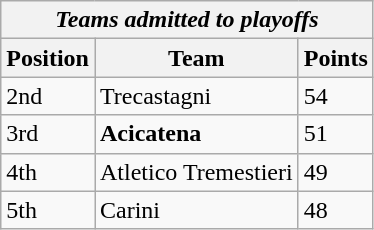<table class="wikitable">
<tr>
<th colspan="3"><em>Teams admitted to playoffs</em></th>
</tr>
<tr>
<th>Position</th>
<th>Team</th>
<th>Points</th>
</tr>
<tr>
<td>2nd</td>
<td>Trecastagni</td>
<td>54</td>
</tr>
<tr>
<td>3rd</td>
<td><strong>Acicatena</strong></td>
<td>51</td>
</tr>
<tr>
<td>4th</td>
<td>Atletico Tremestieri</td>
<td>49</td>
</tr>
<tr>
<td>5th</td>
<td>Carini</td>
<td>48</td>
</tr>
</table>
